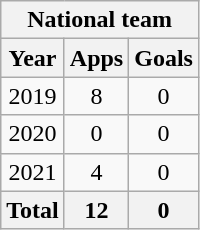<table class="wikitable" style="text-align:center">
<tr>
<th colspan=3>National team</th>
</tr>
<tr>
<th>Year</th>
<th>Apps</th>
<th>Goals</th>
</tr>
<tr>
<td>2019</td>
<td>8</td>
<td>0</td>
</tr>
<tr>
<td>2020</td>
<td>0</td>
<td>0</td>
</tr>
<tr>
<td>2021</td>
<td>4</td>
<td>0</td>
</tr>
<tr>
<th>Total</th>
<th>12</th>
<th>0</th>
</tr>
</table>
